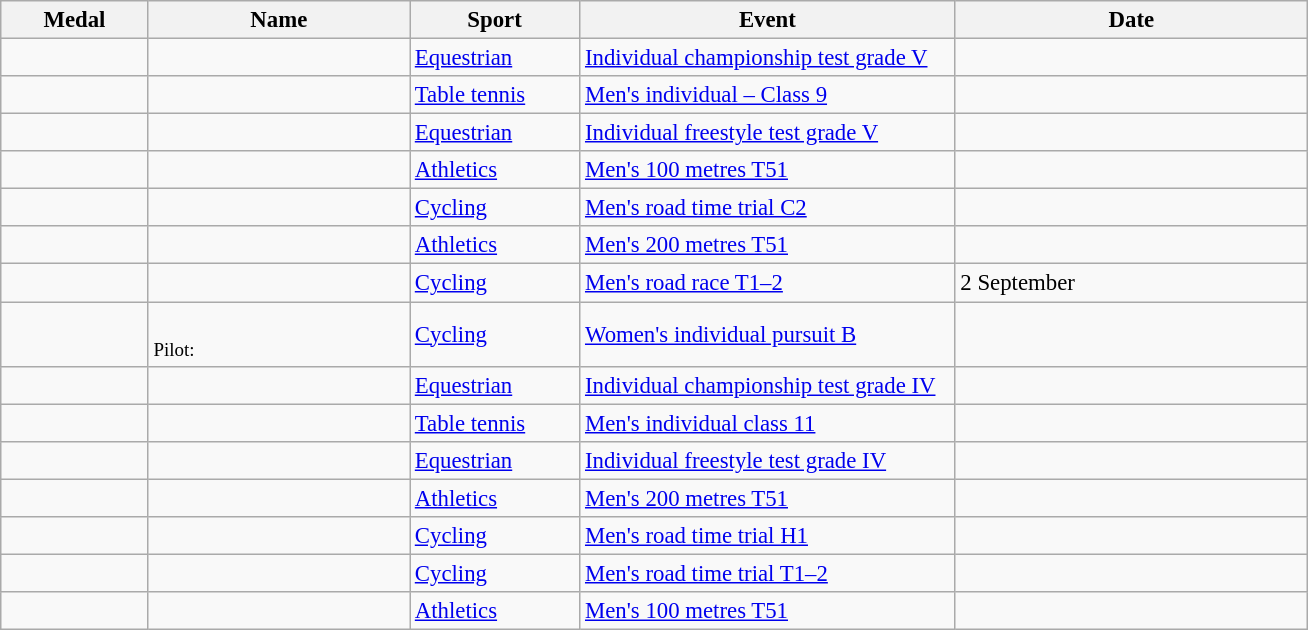<table class="wikitable sortable" style="font-size:95%">
<tr>
<th style="width:6em">Medal</th>
<th style="width:11em">Name</th>
<th style="width:7em">Sport</th>
<th style="width:16em">Event</th>
<th style="width:15em">Date</th>
</tr>
<tr>
<td></td>
<td></td>
<td><a href='#'>Equestrian</a></td>
<td><a href='#'>Individual championship test grade V</a></td>
<td></td>
</tr>
<tr>
<td></td>
<td></td>
<td><a href='#'>Table tennis</a></td>
<td><a href='#'>Men's individual – Class 9</a></td>
<td></td>
</tr>
<tr>
<td></td>
<td></td>
<td><a href='#'>Equestrian</a></td>
<td><a href='#'>Individual freestyle test grade V</a></td>
<td></td>
</tr>
<tr>
<td></td>
<td></td>
<td><a href='#'>Athletics</a></td>
<td><a href='#'>Men's 100 metres T51</a></td>
<td></td>
</tr>
<tr>
<td></td>
<td></td>
<td><a href='#'>Cycling</a></td>
<td><a href='#'>Men's road time trial C2</a></td>
<td></td>
</tr>
<tr>
<td></td>
<td></td>
<td><a href='#'>Athletics</a></td>
<td><a href='#'>Men's 200 metres T51</a></td>
<td></td>
</tr>
<tr>
<td></td>
<td></td>
<td><a href='#'>Cycling</a></td>
<td><a href='#'>Men's road race T1–2</a></td>
<td>2 September</td>
</tr>
<tr>
<td></td>
<td><br><small>Pilot: </small></td>
<td><a href='#'>Cycling</a></td>
<td><a href='#'>Women's individual pursuit B</a></td>
<td></td>
</tr>
<tr>
<td></td>
<td></td>
<td><a href='#'>Equestrian</a></td>
<td><a href='#'>Individual championship test grade IV</a></td>
<td></td>
</tr>
<tr>
<td></td>
<td></td>
<td><a href='#'>Table tennis</a></td>
<td><a href='#'>Men's individual class 11</a></td>
<td></td>
</tr>
<tr>
<td></td>
<td></td>
<td><a href='#'>Equestrian</a></td>
<td><a href='#'>Individual freestyle test grade IV</a></td>
<td></td>
</tr>
<tr>
<td></td>
<td></td>
<td><a href='#'>Athletics</a></td>
<td><a href='#'>Men's 200 metres T51</a></td>
<td></td>
</tr>
<tr>
<td></td>
<td></td>
<td><a href='#'>Cycling</a></td>
<td><a href='#'>Men's road time trial H1</a></td>
<td></td>
</tr>
<tr>
<td></td>
<td></td>
<td><a href='#'>Cycling</a></td>
<td><a href='#'>Men's road time trial T1–2</a></td>
<td></td>
</tr>
<tr>
<td></td>
<td></td>
<td><a href='#'>Athletics</a></td>
<td><a href='#'>Men's 100 metres T51</a></td>
<td></td>
</tr>
</table>
